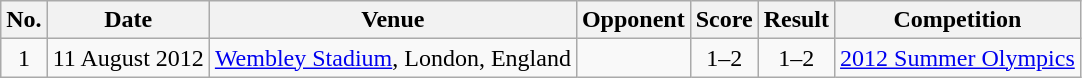<table class="wikitable">
<tr>
<th scope="col">No.</th>
<th scope="col">Date</th>
<th scope="col">Venue</th>
<th scope="col">Opponent</th>
<th scope="col">Score</th>
<th scope="col">Result</th>
<th scope="col">Competition</th>
</tr>
<tr>
<td align="center">1</td>
<td>11 August 2012</td>
<td><a href='#'>Wembley Stadium</a>, London, England</td>
<td></td>
<td align="center">1–2</td>
<td align="center">1–2</td>
<td align="center"><a href='#'>2012 Summer Olympics</a></td>
</tr>
</table>
